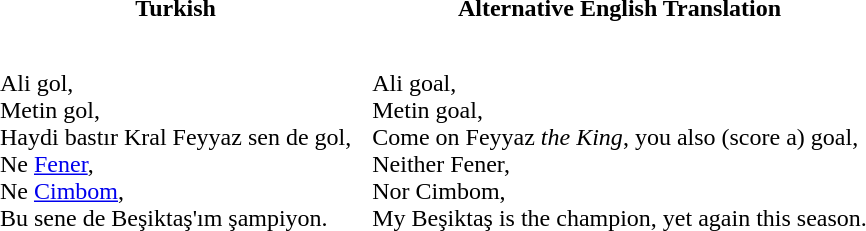<table cellpadding=6>
<tr>
<th scope="col">Turkish</th>
<th scope="col">Alternative English Translation</th>
</tr>
<tr style="vertical-align:top; white-space:nowrap;">
<td><br>Ali gol, <br>
Metin gol, <br>
Haydi bastır Kral Feyyaz sen de gol, <br>
Ne <a href='#'>Fener</a>, <br>
Ne <a href='#'>Cimbom</a>, <br>
Bu sene de Beşiktaş'ım şampiyon.  <br></td>
<td><br>Ali goal, <br>
Metin goal, <br>
Come on Feyyaz <em>the King</em>, you also (score a) goal, <br>
Neither Fener, <br>
Nor Cimbom, <br>
My Beşiktaş is the champion, yet again this season. <br></td>
</tr>
</table>
